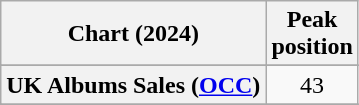<table class="wikitable sortable plainrowheaders" style="text-align:center">
<tr>
<th scope="col">Chart (2024)</th>
<th scope="col">Peak<br>position</th>
</tr>
<tr>
</tr>
<tr>
<th scope="row">UK Albums Sales (<a href='#'>OCC</a>)</th>
<td>43</td>
</tr>
<tr>
</tr>
<tr>
</tr>
</table>
